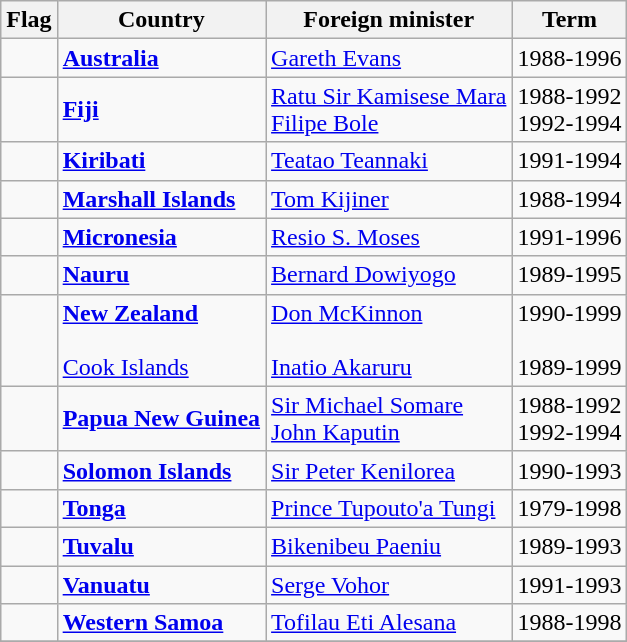<table class="wikitable">
<tr>
<th>Flag</th>
<th>Country</th>
<th>Foreign minister</th>
<th>Term</th>
</tr>
<tr>
<td></td>
<td><strong><a href='#'>Australia</a></strong></td>
<td><a href='#'>Gareth Evans</a></td>
<td>1988-1996</td>
</tr>
<tr>
<td></td>
<td><strong><a href='#'>Fiji</a></strong></td>
<td><a href='#'>Ratu Sir Kamisese Mara</a><br><a href='#'>Filipe Bole</a></td>
<td>1988-1992<br>1992-1994</td>
</tr>
<tr>
<td></td>
<td><strong><a href='#'>Kiribati</a></strong></td>
<td><a href='#'>Teatao Teannaki</a></td>
<td>1991-1994</td>
</tr>
<tr>
<td></td>
<td><strong><a href='#'>Marshall Islands</a></strong></td>
<td><a href='#'>Tom Kijiner</a></td>
<td>1988-1994</td>
</tr>
<tr>
<td></td>
<td><strong><a href='#'>Micronesia</a></strong></td>
<td><a href='#'>Resio S. Moses</a></td>
<td>1991-1996</td>
</tr>
<tr>
<td></td>
<td><strong><a href='#'>Nauru</a></strong></td>
<td><a href='#'>Bernard Dowiyogo</a></td>
<td>1989-1995</td>
</tr>
<tr>
<td><br><br></td>
<td><strong><a href='#'>New Zealand</a></strong><br><br><a href='#'>Cook Islands</a></td>
<td><a href='#'>Don McKinnon</a><br><br><a href='#'>Inatio Akaruru</a></td>
<td>1990-1999<br><br>1989-1999</td>
</tr>
<tr>
<td></td>
<td><strong><a href='#'>Papua New Guinea</a></strong></td>
<td><a href='#'>Sir Michael Somare</a><br><a href='#'>John Kaputin</a></td>
<td>1988-1992<br>1992-1994</td>
</tr>
<tr>
<td></td>
<td><strong><a href='#'>Solomon Islands</a></strong></td>
<td><a href='#'>Sir Peter Kenilorea</a></td>
<td>1990-1993</td>
</tr>
<tr>
<td></td>
<td><strong><a href='#'>Tonga</a></strong></td>
<td><a href='#'>Prince Tupouto'a Tungi</a></td>
<td>1979-1998</td>
</tr>
<tr>
<td></td>
<td><strong><a href='#'>Tuvalu</a></strong></td>
<td><a href='#'>Bikenibeu Paeniu</a></td>
<td>1989-1993</td>
</tr>
<tr>
<td></td>
<td><strong><a href='#'>Vanuatu</a></strong></td>
<td><a href='#'>Serge Vohor</a></td>
<td>1991-1993</td>
</tr>
<tr>
<td></td>
<td><strong><a href='#'>Western Samoa</a></strong></td>
<td><a href='#'>Tofilau Eti Alesana</a></td>
<td>1988-1998</td>
</tr>
<tr>
</tr>
</table>
